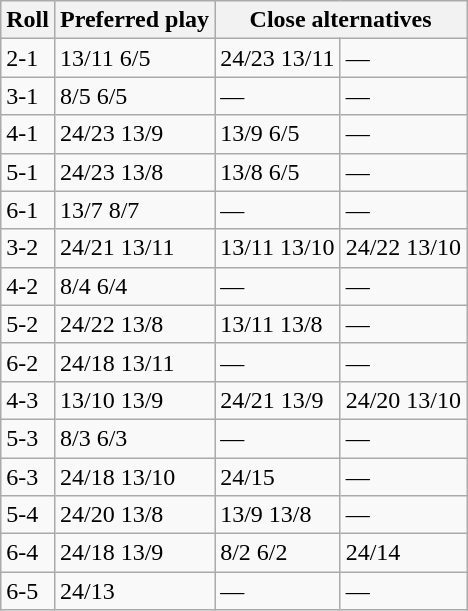<table class=wikitable>
<tr>
<th>Roll</th>
<th>Preferred play</th>
<th colspan=3>Close alternatives</th>
</tr>
<tr>
<td>2-1</td>
<td>13/11 6/5</td>
<td>24/23 13/11</td>
<td>—</td>
</tr>
<tr>
<td>3-1</td>
<td>8/5 6/5</td>
<td>—</td>
<td>—</td>
</tr>
<tr>
<td>4-1</td>
<td>24/23 13/9</td>
<td>13/9 6/5</td>
<td>—</td>
</tr>
<tr>
<td>5-1</td>
<td>24/23 13/8</td>
<td>13/8 6/5</td>
<td>—</td>
</tr>
<tr>
<td>6-1</td>
<td>13/7 8/7</td>
<td>—</td>
<td>—</td>
</tr>
<tr>
<td>3-2</td>
<td>24/21 13/11</td>
<td>13/11 13/10</td>
<td>24/22 13/10</td>
</tr>
<tr>
<td>4-2</td>
<td>8/4 6/4</td>
<td>—</td>
<td>—</td>
</tr>
<tr>
<td>5-2</td>
<td>24/22 13/8</td>
<td>13/11 13/8</td>
<td>—</td>
</tr>
<tr>
<td>6-2</td>
<td>24/18 13/11</td>
<td>—</td>
<td>—</td>
</tr>
<tr>
<td>4-3</td>
<td>13/10 13/9</td>
<td>24/21 13/9</td>
<td>24/20 13/10</td>
</tr>
<tr>
<td>5-3</td>
<td>8/3 6/3</td>
<td>—</td>
<td>—</td>
</tr>
<tr>
<td>6-3</td>
<td>24/18 13/10</td>
<td>24/15</td>
<td>—</td>
</tr>
<tr>
<td>5-4</td>
<td>24/20 13/8</td>
<td>13/9 13/8</td>
<td>—</td>
</tr>
<tr>
<td>6-4</td>
<td>24/18 13/9</td>
<td>8/2 6/2</td>
<td>24/14</td>
</tr>
<tr>
<td>6-5</td>
<td>24/13</td>
<td>—</td>
<td>—</td>
</tr>
</table>
